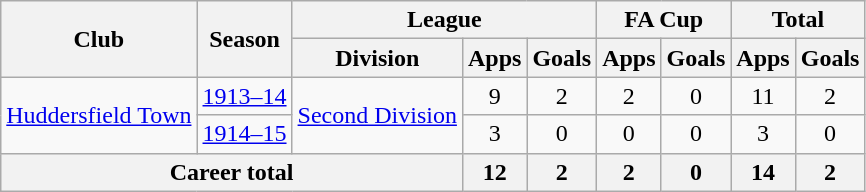<table class="wikitable" style="text-align: center">
<tr>
<th rowspan="2">Club</th>
<th rowspan="2">Season</th>
<th colspan="3">League</th>
<th colspan="2">FA Cup</th>
<th colspan="2">Total</th>
</tr>
<tr>
<th>Division</th>
<th>Apps</th>
<th>Goals</th>
<th>Apps</th>
<th>Goals</th>
<th>Apps</th>
<th>Goals</th>
</tr>
<tr>
<td rowspan="2"><a href='#'>Huddersfield Town</a></td>
<td><a href='#'>1913–14</a></td>
<td rowspan="2"><a href='#'>Second Division</a></td>
<td>9</td>
<td>2</td>
<td>2</td>
<td>0</td>
<td>11</td>
<td>2</td>
</tr>
<tr>
<td><a href='#'>1914–15</a></td>
<td>3</td>
<td>0</td>
<td>0</td>
<td>0</td>
<td>3</td>
<td>0</td>
</tr>
<tr>
<th colspan="3">Career total</th>
<th>12</th>
<th>2</th>
<th>2</th>
<th>0</th>
<th>14</th>
<th>2</th>
</tr>
</table>
